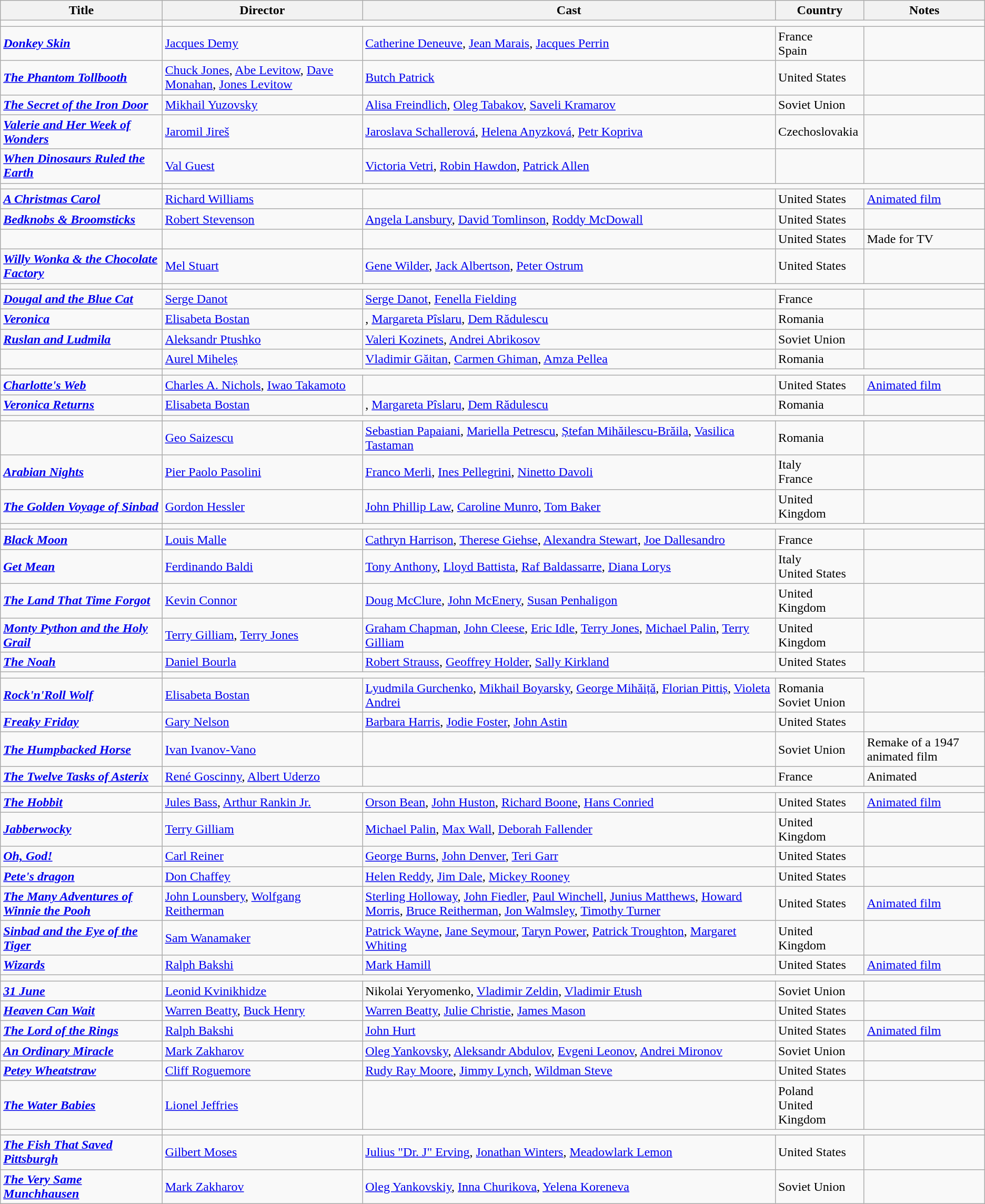<table class="wikitable">
<tr>
<th>Title</th>
<th>Director</th>
<th>Cast</th>
<th>Country</th>
<th>Notes</th>
</tr>
<tr>
<td><strong><a href='#'></a></strong></td>
</tr>
<tr>
<td><strong><em><a href='#'>Donkey Skin</a></em></strong></td>
<td><a href='#'>Jacques Demy</a></td>
<td><a href='#'>Catherine Deneuve</a>, <a href='#'>Jean Marais</a>, <a href='#'>Jacques Perrin</a></td>
<td>France<br>Spain</td>
<td></td>
</tr>
<tr>
<td><strong><em><a href='#'>The Phantom Tollbooth</a></em></strong></td>
<td><a href='#'>Chuck Jones</a>, <a href='#'>Abe Levitow</a>, <a href='#'>Dave Monahan</a>, <a href='#'>Jones Levitow</a></td>
<td><a href='#'>Butch Patrick</a></td>
<td>United States</td>
<td></td>
</tr>
<tr>
<td><strong><em><a href='#'>The Secret of the Iron Door</a></em></strong></td>
<td><a href='#'>Mikhail Yuzovsky</a></td>
<td><a href='#'>Alisa Freindlich</a>, <a href='#'>Oleg Tabakov</a>, <a href='#'>Saveli Kramarov</a></td>
<td>Soviet Union</td>
<td></td>
</tr>
<tr>
<td><strong><em><a href='#'>Valerie and Her Week of Wonders</a></em></strong></td>
<td><a href='#'>Jaromil Jireš</a></td>
<td><a href='#'>Jaroslava Schallerová</a>, <a href='#'>Helena Anyzková</a>, <a href='#'>Petr Kopriva</a></td>
<td>Czechoslovakia</td>
<td></td>
</tr>
<tr>
<td><strong><em><a href='#'>When Dinosaurs Ruled the Earth</a></em></strong></td>
<td><a href='#'>Val Guest</a></td>
<td><a href='#'>Victoria Vetri</a>, <a href='#'>Robin Hawdon</a>, <a href='#'>Patrick Allen</a></td>
<td></td>
<td></td>
</tr>
<tr>
<td><strong><a href='#'></a></strong></td>
</tr>
<tr>
<td><strong><em><a href='#'>A Christmas Carol</a></em></strong></td>
<td><a href='#'>Richard Williams</a></td>
<td></td>
<td>United States</td>
<td><a href='#'>Animated film</a></td>
</tr>
<tr>
<td><strong><em><a href='#'>Bedknobs & Broomsticks</a></em></strong></td>
<td><a href='#'>Robert Stevenson</a></td>
<td><a href='#'>Angela Lansbury</a>, <a href='#'>David Tomlinson</a>, <a href='#'>Roddy McDowall</a></td>
<td>United States</td>
<td></td>
</tr>
<tr>
<td><strong><em></em></strong></td>
<td></td>
<td></td>
<td>United States</td>
<td>Made for TV</td>
</tr>
<tr>
<td><strong><em><a href='#'>Willy Wonka & the Chocolate Factory</a></em></strong></td>
<td><a href='#'>Mel Stuart</a></td>
<td><a href='#'>Gene Wilder</a>, <a href='#'>Jack Albertson</a>, <a href='#'>Peter Ostrum</a></td>
<td>United States</td>
<td></td>
</tr>
<tr>
<td><strong><a href='#'></a></strong></td>
</tr>
<tr>
<td><strong><em><a href='#'>Dougal and the Blue Cat</a></em></strong></td>
<td><a href='#'>Serge Danot</a></td>
<td><a href='#'>Serge Danot</a>, <a href='#'>Fenella Fielding</a></td>
<td>France</td>
<td></td>
</tr>
<tr>
<td><strong><em><a href='#'>Veronica</a></em></strong></td>
<td><a href='#'>Elisabeta Bostan</a></td>
<td>, <a href='#'>Margareta Pîslaru</a>, <a href='#'>Dem Rădulescu</a></td>
<td>Romania</td>
<td></td>
</tr>
<tr>
<td><strong><em><a href='#'>Ruslan and Ludmila</a></em></strong></td>
<td><a href='#'>Aleksandr Ptushko</a></td>
<td><a href='#'>Valeri Kozinets</a>, <a href='#'>Andrei Abrikosov</a></td>
<td>Soviet Union</td>
<td></td>
</tr>
<tr>
<td><strong><em></em></strong></td>
<td><a href='#'>Aurel Miheleș</a></td>
<td><a href='#'>Vladimir Găitan</a>, <a href='#'>Carmen Ghiman</a>, <a href='#'>Amza Pellea</a></td>
<td>Romania</td>
<td></td>
</tr>
<tr>
<td><strong><a href='#'></a></strong></td>
</tr>
<tr>
<td><strong><em><a href='#'>Charlotte's Web</a></em></strong></td>
<td><a href='#'>Charles A. Nichols</a>, <a href='#'>Iwao Takamoto</a></td>
<td></td>
<td>United States</td>
<td><a href='#'>Animated film</a></td>
</tr>
<tr>
<td><strong><em><a href='#'>Veronica Returns</a></em></strong></td>
<td><a href='#'>Elisabeta Bostan</a></td>
<td>, <a href='#'>Margareta Pîslaru</a>, <a href='#'>Dem Rădulescu</a></td>
<td>Romania</td>
<td></td>
</tr>
<tr>
<td><strong><a href='#'></a></strong></td>
</tr>
<tr>
<td><strong><em></em></strong></td>
<td><a href='#'>Geo Saizescu</a></td>
<td><a href='#'>Sebastian Papaiani</a>, <a href='#'>Mariella Petrescu</a>, <a href='#'>Ștefan Mihăilescu-Brăila</a>, <a href='#'>Vasilica Tastaman</a></td>
<td>Romania</td>
<td></td>
</tr>
<tr>
<td><strong><em><a href='#'>Arabian Nights</a></em></strong></td>
<td><a href='#'>Pier Paolo Pasolini</a></td>
<td><a href='#'>Franco Merli</a>, <a href='#'>Ines Pellegrini</a>, <a href='#'>Ninetto Davoli</a></td>
<td>Italy<br>France</td>
<td></td>
</tr>
<tr>
<td><strong><em><a href='#'>The Golden Voyage of Sinbad</a></em></strong></td>
<td><a href='#'>Gordon Hessler</a></td>
<td><a href='#'>John Phillip Law</a>, <a href='#'>Caroline Munro</a>, <a href='#'>Tom Baker</a></td>
<td>United Kingdom</td>
<td></td>
</tr>
<tr>
<td><strong><a href='#'></a></strong></td>
</tr>
<tr>
<td><strong><em><a href='#'>Black Moon</a></em></strong></td>
<td><a href='#'>Louis Malle</a></td>
<td><a href='#'>Cathryn Harrison</a>, <a href='#'>Therese Giehse</a>, <a href='#'>Alexandra Stewart</a>, <a href='#'>Joe Dallesandro</a></td>
<td>France</td>
<td></td>
</tr>
<tr>
<td><strong><em><a href='#'>Get Mean</a></em></strong></td>
<td><a href='#'>Ferdinando Baldi</a></td>
<td><a href='#'>Tony Anthony</a>, <a href='#'>Lloyd Battista</a>, <a href='#'>Raf Baldassarre</a>, <a href='#'>Diana Lorys</a></td>
<td>Italy<br>United States</td>
<td></td>
</tr>
<tr>
<td><strong><em><a href='#'>The Land That Time Forgot</a></em></strong></td>
<td><a href='#'>Kevin Connor</a></td>
<td><a href='#'>Doug McClure</a>, <a href='#'>John McEnery</a>, <a href='#'>Susan Penhaligon</a></td>
<td>United Kingdom</td>
<td></td>
</tr>
<tr>
<td><strong><em><a href='#'>Monty Python and the Holy Grail</a></em></strong></td>
<td><a href='#'>Terry Gilliam</a>, <a href='#'>Terry Jones</a></td>
<td><a href='#'>Graham Chapman</a>, <a href='#'>John Cleese</a>, <a href='#'>Eric Idle</a>, <a href='#'>Terry Jones</a>, <a href='#'>Michael Palin</a>, <a href='#'>Terry Gilliam</a></td>
<td>United Kingdom</td>
<td></td>
</tr>
<tr>
<td><strong><em><a href='#'>The Noah</a></em></strong></td>
<td><a href='#'>Daniel Bourla</a></td>
<td><a href='#'>Robert Strauss</a>, <a href='#'>Geoffrey Holder</a>, <a href='#'>Sally Kirkland </a></td>
<td>United States</td>
<td></td>
</tr>
<tr>
<td><strong><a href='#'></a></strong></td>
</tr>
<tr>
<td><strong><em><a href='#'>Rock'n'Roll Wolf</a></em></strong></td>
<td><a href='#'>Elisabeta Bostan</a></td>
<td><a href='#'>Lyudmila Gurchenko</a>, <a href='#'>Mikhail Boyarsky</a>,  <a href='#'>George Mihăiță</a>, <a href='#'>Florian Pittiș</a>, <a href='#'>Violeta Andrei</a></td>
<td>Romania<br>Soviet Union</td>
</tr>
<tr>
<td><strong><em><a href='#'>Freaky Friday</a></em></strong></td>
<td><a href='#'>Gary Nelson</a></td>
<td><a href='#'>Barbara Harris</a>, <a href='#'>Jodie Foster</a>, <a href='#'>John Astin</a></td>
<td>United States</td>
<td></td>
</tr>
<tr>
<td><strong><em><a href='#'>The Humpbacked Horse</a></em></strong></td>
<td><a href='#'>Ivan Ivanov-Vano</a></td>
<td></td>
<td>Soviet Union</td>
<td>Remake of a 1947 animated film</td>
</tr>
<tr>
<td><strong><em><a href='#'>The Twelve Tasks of Asterix</a></em></strong></td>
<td><a href='#'>René Goscinny</a>, <a href='#'>Albert Uderzo</a></td>
<td></td>
<td>France</td>
<td>Animated</td>
</tr>
<tr>
<td><strong><a href='#'></a></strong></td>
</tr>
<tr>
<td><strong><em><a href='#'>The Hobbit</a></em></strong></td>
<td><a href='#'>Jules Bass</a>, <a href='#'>Arthur Rankin Jr.</a></td>
<td><a href='#'>Orson Bean</a>, <a href='#'>John Huston</a>, <a href='#'>Richard Boone</a>, <a href='#'>Hans Conried</a></td>
<td>United States</td>
<td><a href='#'>Animated film</a></td>
</tr>
<tr>
<td><strong><em><a href='#'>Jabberwocky</a></em></strong></td>
<td><a href='#'>Terry Gilliam</a></td>
<td><a href='#'>Michael Palin</a>, <a href='#'>Max Wall</a>, <a href='#'>Deborah Fallender</a></td>
<td>United Kingdom</td>
<td></td>
</tr>
<tr>
<td><strong><em><a href='#'>Oh, God!</a></em></strong></td>
<td><a href='#'>Carl Reiner</a></td>
<td><a href='#'>George Burns</a>, <a href='#'>John Denver</a>, <a href='#'>Teri Garr</a></td>
<td>United States</td>
<td></td>
</tr>
<tr>
<td><strong><em><a href='#'>Pete's dragon</a></em></strong></td>
<td><a href='#'>Don Chaffey</a></td>
<td><a href='#'>Helen Reddy</a>, <a href='#'>Jim Dale</a>, <a href='#'>Mickey Rooney</a></td>
<td>United States</td>
<td></td>
</tr>
<tr>
<td><strong><em><a href='#'>The Many Adventures of Winnie the Pooh</a></em></strong></td>
<td><a href='#'>John Lounsbery</a>, <a href='#'>Wolfgang Reitherman</a></td>
<td><a href='#'>Sterling Holloway</a>, <a href='#'>John Fiedler</a>, <a href='#'>Paul Winchell</a>, <a href='#'>Junius Matthews</a>, <a href='#'>Howard Morris</a>, <a href='#'>Bruce Reitherman</a>, <a href='#'>Jon Walmsley</a>, <a href='#'>Timothy Turner</a></td>
<td>United States</td>
<td><a href='#'>Animated film</a></td>
</tr>
<tr>
<td><strong><em><a href='#'>Sinbad and the Eye of the Tiger</a></em></strong></td>
<td><a href='#'>Sam Wanamaker</a></td>
<td><a href='#'>Patrick Wayne</a>, <a href='#'>Jane Seymour</a>, <a href='#'>Taryn Power</a>, <a href='#'>Patrick Troughton</a>, <a href='#'>Margaret Whiting</a></td>
<td>United Kingdom</td>
<td></td>
</tr>
<tr>
<td><strong><em><a href='#'>Wizards</a></em></strong></td>
<td><a href='#'>Ralph Bakshi</a></td>
<td><a href='#'>Mark Hamill</a></td>
<td>United States</td>
<td><a href='#'>Animated film</a></td>
</tr>
<tr>
<td><strong><a href='#'></a></strong></td>
</tr>
<tr>
<td><strong><em><a href='#'>31 June</a></em></strong></td>
<td><a href='#'>Leonid Kvinikhidze</a></td>
<td>Nikolai Yeryomenko, <a href='#'>Vladimir Zeldin</a>,  <a href='#'>Vladimir Etush</a></td>
<td>Soviet Union</td>
<td></td>
</tr>
<tr>
<td><strong><em><a href='#'>Heaven Can Wait</a></em></strong></td>
<td><a href='#'>Warren Beatty</a>, <a href='#'>Buck Henry</a></td>
<td><a href='#'>Warren Beatty</a>, <a href='#'>Julie Christie</a>, <a href='#'>James Mason</a></td>
<td>United States</td>
<td></td>
</tr>
<tr>
<td><strong><em><a href='#'>The Lord of the Rings</a></em></strong></td>
<td><a href='#'>Ralph Bakshi</a></td>
<td><a href='#'>John Hurt</a></td>
<td>United States</td>
<td><a href='#'>Animated film</a></td>
</tr>
<tr>
<td><strong><em><a href='#'>An Ordinary Miracle</a></em></strong></td>
<td><a href='#'>Mark Zakharov</a></td>
<td><a href='#'>Oleg Yankovsky</a>, <a href='#'>Aleksandr Abdulov</a>, <a href='#'>Evgeni Leonov</a>, <a href='#'>Andrei Mironov</a></td>
<td>Soviet Union</td>
<td></td>
</tr>
<tr>
<td><strong><em><a href='#'>Petey Wheatstraw</a></em></strong></td>
<td><a href='#'>Cliff Roguemore</a></td>
<td><a href='#'>Rudy Ray Moore</a>, <a href='#'>Jimmy Lynch</a>, <a href='#'>Wildman Steve</a></td>
<td>United States</td>
<td></td>
</tr>
<tr>
<td><strong><em><a href='#'>The Water Babies</a></em></strong></td>
<td><a href='#'>Lionel Jeffries</a></td>
<td></td>
<td>Poland<br>United Kingdom</td>
<td></td>
</tr>
<tr>
<td><strong><a href='#'></a></strong></td>
</tr>
<tr>
<td><strong><em><a href='#'>The Fish That Saved Pittsburgh</a></em></strong></td>
<td><a href='#'>Gilbert Moses</a></td>
<td><a href='#'>Julius "Dr. J" Erving</a>, <a href='#'>Jonathan Winters</a>, <a href='#'>Meadowlark Lemon</a></td>
<td>United States</td>
<td></td>
</tr>
<tr>
<td><strong><em><a href='#'>The Very Same Munchhausen</a></em></strong></td>
<td><a href='#'>Mark Zakharov</a></td>
<td><a href='#'>Oleg Yankovskiy</a>, <a href='#'>Inna Churikova</a>, <a href='#'>Yelena Koreneva</a></td>
<td>Soviet Union</td>
<td></td>
</tr>
</table>
